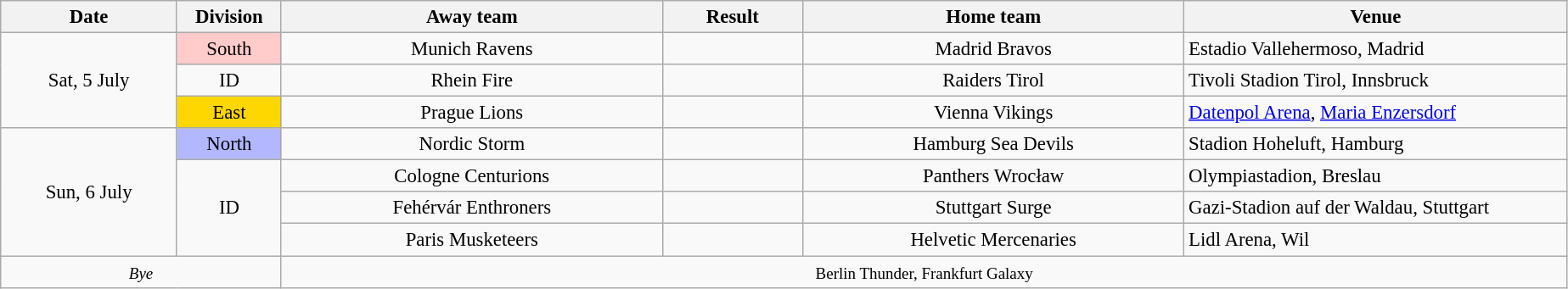<table class="wikitable mw-collapsible mw-collapsed" style="font-size:95%; text-align:center; width:81em;">
<tr>
<th style="width:9em;">Date</th>
<th style="width:5em;">Division</th>
<th style="width:20em;">Away team</th>
<th style="width:7em;">Result</th>
<th style="width:20em;">Home team</th>
<th style="width:20em;">Venue</th>
</tr>
<tr>
<td rowspan="3">Sat, 5 July</td>
<td style="background:#FFCBCB">South</td>
<td>Munich Ravens</td>
<td></td>
<td>Madrid Bravos</td>
<td style="text-align:left;">Estadio Vallehermoso, Madrid</td>
</tr>
<tr>
<td class="hintergrundfarbe-basis">ID</td>
<td>Rhein Fire</td>
<td></td>
<td>Raiders Tirol</td>
<td style="text-align:left;">Tivoli Stadion Tirol, Innsbruck</td>
</tr>
<tr>
<td style="background:#FFD700">East</td>
<td>Prague Lions</td>
<td></td>
<td>Vienna Vikings</td>
<td style="text-align:left;"><a href='#'>Datenpol Arena</a>, <a href='#'>Maria Enzersdorf</a></td>
</tr>
<tr>
<td rowspan="4">Sun, 6 July</td>
<td style="background:#B3B7FF">North</td>
<td>Nordic Storm</td>
<td></td>
<td>Hamburg Sea Devils</td>
<td style="text-align:left;">Stadion Hoheluft, Hamburg</td>
</tr>
<tr>
<td rowspan="3" class="hintergrundfarbe-basis">ID</td>
<td>Cologne Centurions</td>
<td></td>
<td>Panthers Wrocław</td>
<td style="text-align:left;">Olympiastadion, Breslau</td>
</tr>
<tr>
<td>Fehérvár Enthroners</td>
<td></td>
<td>Stuttgart Surge</td>
<td style="text-align:left;">Gazi-Stadion auf der Waldau, Stuttgart</td>
</tr>
<tr>
<td>Paris Musketeers</td>
<td></td>
<td>Helvetic Mercenaries</td>
<td style="text-align:left;">Lidl Arena, Wil</td>
</tr>
<tr>
<td colspan="2"><em><small>Bye</small></em></td>
<td colspan="4"><small>Berlin Thunder, Frankfurt Galaxy</small></td>
</tr>
</table>
